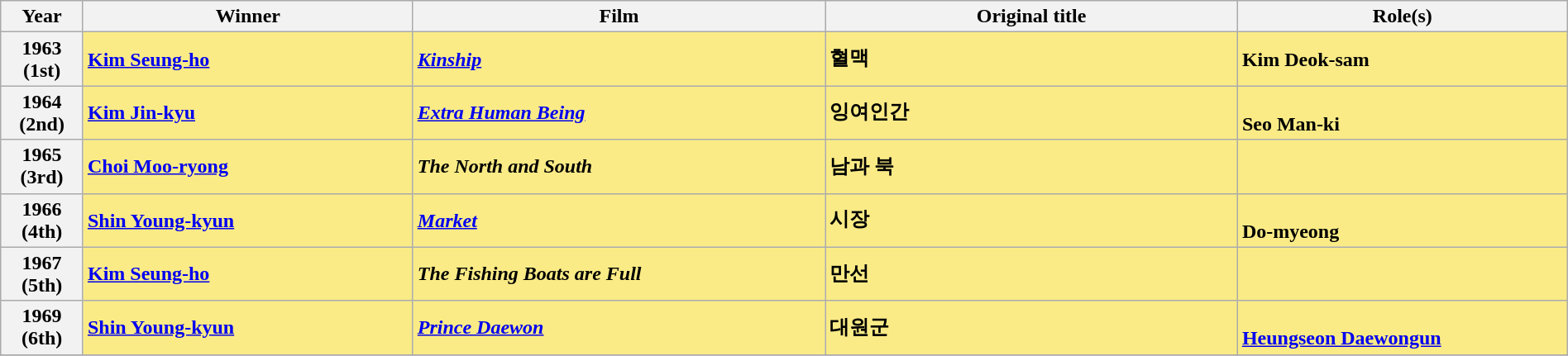<table class="wikitable" style="width:100%">
<tr>
<th style="width:5%;">Year</th>
<th style="width:20%;">Winner</th>
<th style="width:25%;">Film</th>
<th style="width:25%;">Original title</th>
<th style="width:20%;">Role(s)</th>
</tr>
<tr>
<th>1963<br>(1st)</th>
<td style="background:#FAEB86;"><strong><a href='#'>Kim Seung-ho</a></strong> </td>
<td style="background:#FAEB86;"><em><a href='#'><strong>Kinship</strong></a></em></td>
<td style="background:#FAEB86;"><strong>혈맥</strong></td>
<td style="background:#FAEB86;"><strong>Kim Deok-sam</strong></td>
</tr>
<tr>
<th>1964<br>(2nd)</th>
<td style="background:#FAEB86;"><a href='#'><strong>Kim Jin-kyu</strong></a> </td>
<td style="background:#FAEB86;"><strong><em><a href='#'>Extra Human Being</a></em></strong></td>
<td style="background:#FAEB86;"><strong>잉여인간</strong></td>
<td style="background:#FAEB86;"><br><strong>Seo Man-ki</strong></td>
</tr>
<tr>
<th>1965<br>(3rd)</th>
<td style="background:#FAEB86;"><strong><a href='#'>Choi Moo-ryong</a></strong> </td>
<td style="background:#FAEB86;"><strong><em>The North and South</em></strong></td>
<td style="background:#FAEB86;"><strong>남과 북</strong></td>
<td style="background:#FAEB86;"></td>
</tr>
<tr>
<th>1966<br>(4th)</th>
<td style="background:#FAEB86;"><strong><a href='#'>Shin Young-kyun</a></strong> </td>
<td style="background:#FAEB86;"><em><a href='#'><strong>Market</strong></a></em></td>
<td style="background:#FAEB86;"><strong>시장</strong></td>
<td style="background:#FAEB86;"><br><strong>Do-myeong</strong></td>
</tr>
<tr>
<th>1967<br>(5th)</th>
<td style="background:#FAEB86;"><strong><a href='#'>Kim Seung-ho</a></strong> </td>
<td style="background:#FAEB86;"><strong><em>The Fishing Boats are Full</em></strong></td>
<td style="background:#FAEB86;"><strong>만선</strong></td>
<td style="background:#FAEB86;"></td>
</tr>
<tr>
<th>1969<br>(6th)</th>
<td style="background:#FAEB86;"><strong><a href='#'>Shin Young-kyun</a></strong> </td>
<td style="background:#FAEB86;"><strong><em><a href='#'>Prince Daewon</a></em></strong></td>
<td style="background:#FAEB86;"><strong>대원군</strong></td>
<td style="background:#FAEB86;"><br><strong><a href='#'>Heungseon Daewongun</a></strong></td>
</tr>
<tr>
</tr>
</table>
